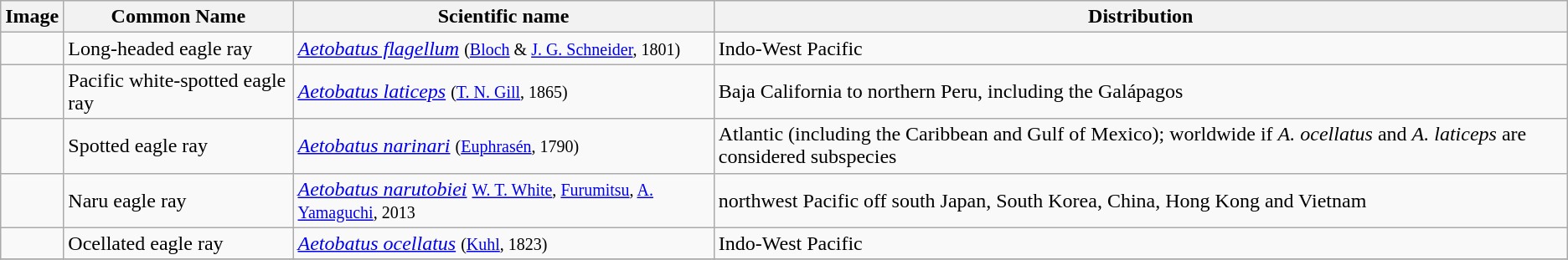<table class="wikitable">
<tr>
<th>Image</th>
<th>Common Name</th>
<th>Scientific name</th>
<th>Distribution</th>
</tr>
<tr>
<td></td>
<td>Long-headed eagle ray</td>
<td><em><a href='#'>Aetobatus flagellum</a></em> <small>(<a href='#'>Bloch</a> & <a href='#'>J. G. Schneider</a>, 1801)</small></td>
<td>Indo-West Pacific</td>
</tr>
<tr>
<td></td>
<td>Pacific white-spotted eagle ray</td>
<td><em><a href='#'>Aetobatus laticeps</a></em> <small>(<a href='#'>T. N. Gill</a>, 1865)</small></td>
<td>Baja California to northern Peru, including the Galápagos</td>
</tr>
<tr>
<td></td>
<td>Spotted eagle ray</td>
<td><em><a href='#'>Aetobatus narinari</a></em> <small>(<a href='#'>Euphrasén</a>, 1790)</small></td>
<td>Atlantic (including the Caribbean and Gulf of Mexico); worldwide if  <em>A. ocellatus</em> and  <em>A. laticeps</em> are considered subspecies</td>
</tr>
<tr>
<td></td>
<td>Naru eagle ray</td>
<td><em><a href='#'>Aetobatus narutobiei</a></em> <small><a href='#'>W. T. White</a>, <a href='#'>Furumitsu</a>, <a href='#'>A. Yamaguchi</a>, 2013</small></td>
<td>northwest Pacific off south Japan, South Korea, China, Hong Kong and Vietnam</td>
</tr>
<tr>
<td></td>
<td>Ocellated eagle ray</td>
<td><em><a href='#'>Aetobatus ocellatus</a></em> <small>(<a href='#'>Kuhl</a>, 1823)</small></td>
<td>Indo-West Pacific</td>
</tr>
<tr>
</tr>
</table>
